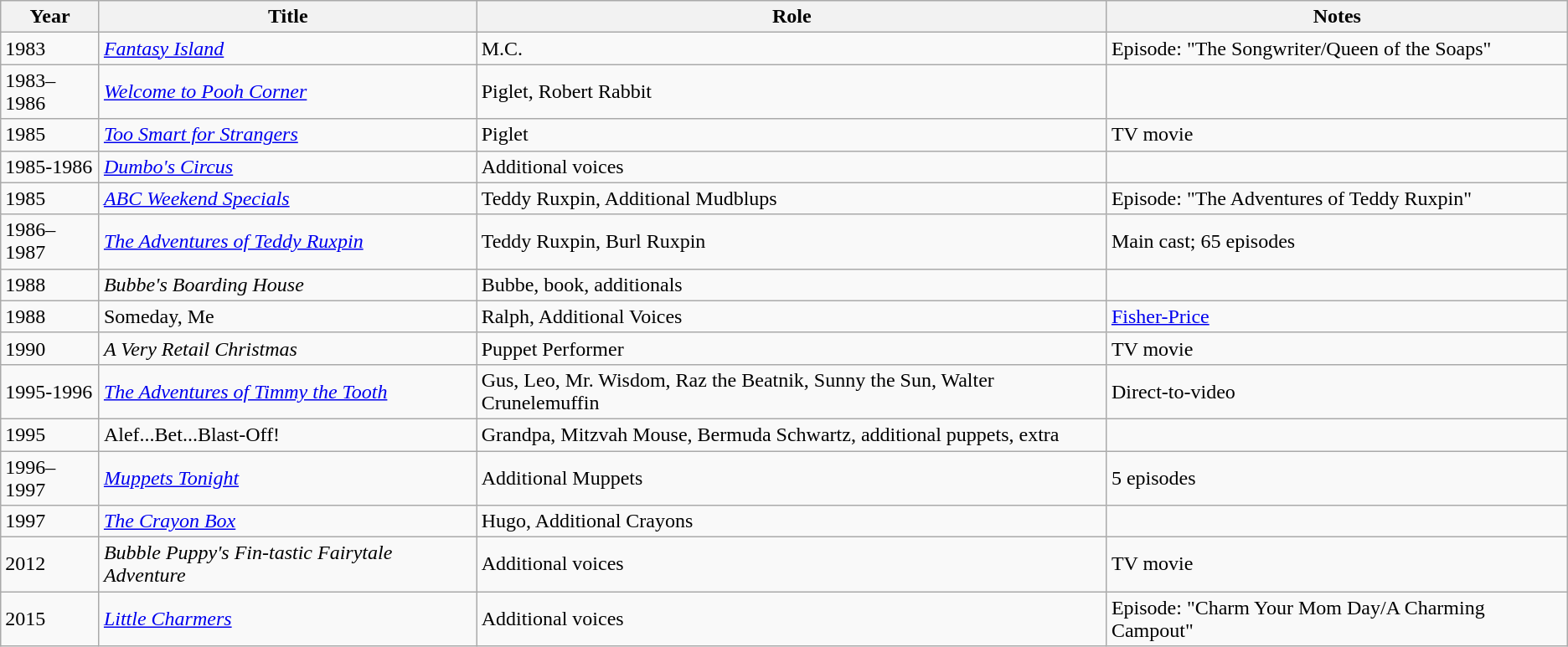<table class="wikitable sortable">
<tr>
<th>Year</th>
<th>Title</th>
<th>Role</th>
<th>Notes</th>
</tr>
<tr>
<td>1983</td>
<td><em><a href='#'>Fantasy Island</a></em></td>
<td>M.C.</td>
<td>Episode: "The Songwriter/Queen of the Soaps"</td>
</tr>
<tr>
<td>1983–1986</td>
<td><em><a href='#'>Welcome to Pooh Corner</a></em></td>
<td>Piglet, Robert Rabbit</td>
<td></td>
</tr>
<tr>
<td>1985</td>
<td><em><a href='#'>Too Smart for Strangers</a></em></td>
<td>Piglet</td>
<td>TV movie</td>
</tr>
<tr>
<td>1985-1986</td>
<td><em><a href='#'>Dumbo's Circus</a></em></td>
<td>Additional voices</td>
<td></td>
</tr>
<tr>
<td>1985</td>
<td><em><a href='#'>ABC Weekend Specials</a></em></td>
<td>Teddy Ruxpin, Additional Mudblups</td>
<td>Episode: "The Adventures of Teddy Ruxpin"</td>
</tr>
<tr>
<td>1986–1987</td>
<td><em><a href='#'>The Adventures of Teddy Ruxpin</a></em></td>
<td>Teddy Ruxpin, Burl Ruxpin</td>
<td>Main cast; 65 episodes</td>
</tr>
<tr>
<td>1988</td>
<td><em>Bubbe's Boarding House</em></td>
<td>Bubbe, book, additionals</td>
</tr>
<tr>
<td>1988</td>
<td>Someday, Me</td>
<td>Ralph, Additional Voices</td>
<td><a href='#'>Fisher-Price</a></td>
</tr>
<tr>
<td>1990</td>
<td><em>A Very Retail Christmas</em></td>
<td>Puppet Performer</td>
<td>TV movie</td>
</tr>
<tr>
<td>1995-1996</td>
<td><em><a href='#'>The Adventures of Timmy the Tooth</a></em></td>
<td>Gus, Leo, Mr. Wisdom, Raz the Beatnik, Sunny the Sun, Walter Crunelemuffin</td>
<td>Direct-to-video</td>
</tr>
<tr>
<td>1995</td>
<td>Alef...Bet...Blast-Off!</td>
<td>Grandpa, Mitzvah Mouse, Bermuda Schwartz, additional puppets, extra</td>
</tr>
<tr>
<td>1996–1997</td>
<td><em><a href='#'>Muppets Tonight</a></em></td>
<td>Additional Muppets</td>
<td>5 episodes</td>
</tr>
<tr>
<td>1997</td>
<td><em><a href='#'>The Crayon Box</a></em></td>
<td>Hugo, Additional Crayons</td>
<td></td>
</tr>
<tr>
<td>2012</td>
<td><em>Bubble Puppy's Fin-tastic Fairytale Adventure</em></td>
<td>Additional voices</td>
<td>TV movie</td>
</tr>
<tr>
<td>2015</td>
<td><em><a href='#'>Little Charmers</a></em></td>
<td>Additional voices</td>
<td>Episode: "Charm Your Mom Day/A Charming Campout"</td>
</tr>
</table>
